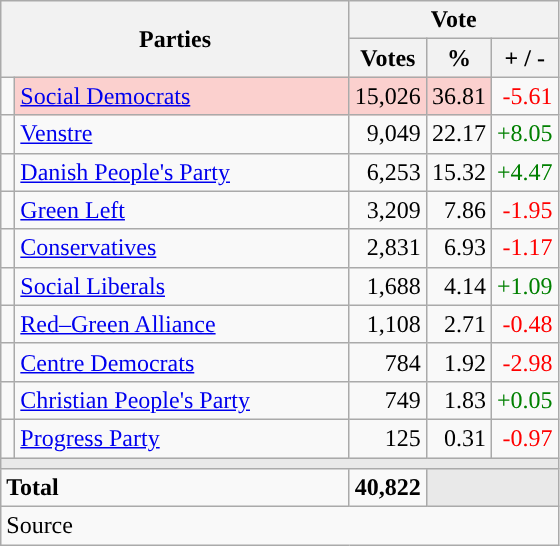<table class="wikitable" style="text-align:right;">
<tr>
<th style="text-align:centre;" rowspan="2" colspan="2" width="225">Parties</th>
<th colspan="3">Vote</th>
</tr>
<tr>
<th width="15">Votes</th>
<th width="15">%</th>
<th width="15">+ / -</th>
</tr>
<tr>
<td width="2" style="color:inherit;background:"></td>
<td bgcolor=#fbd0ce  align="left"><a href='#'>Social Democrats</a></td>
<td bgcolor=#fbd0ce>15,026</td>
<td bgcolor=#fbd0ce>36.81</td>
<td style=color:red;>-5.61</td>
</tr>
<tr>
<td width="2" style="color:inherit;background:"></td>
<td align="left"><a href='#'>Venstre</a></td>
<td>9,049</td>
<td>22.17</td>
<td style=color:green;>+8.05</td>
</tr>
<tr>
<td width="2" style="color:inherit;background:"></td>
<td align="left"><a href='#'>Danish People's Party</a></td>
<td>6,253</td>
<td>15.32</td>
<td style=color:green;>+4.47</td>
</tr>
<tr>
<td width="2" style="color:inherit;background:"></td>
<td align="left"><a href='#'>Green Left</a></td>
<td>3,209</td>
<td>7.86</td>
<td style=color:red;>-1.95</td>
</tr>
<tr>
<td width="2" style="color:inherit;background:"></td>
<td align="left"><a href='#'>Conservatives</a></td>
<td>2,831</td>
<td>6.93</td>
<td style=color:red;>-1.17</td>
</tr>
<tr>
<td width="2" style="color:inherit;background:"></td>
<td align="left"><a href='#'>Social Liberals</a></td>
<td>1,688</td>
<td>4.14</td>
<td style=color:green;>+1.09</td>
</tr>
<tr>
<td width="2" style="color:inherit;background:"></td>
<td align="left"><a href='#'>Red–Green Alliance</a></td>
<td>1,108</td>
<td>2.71</td>
<td style=color:red;>-0.48</td>
</tr>
<tr>
<td width="2" style="color:inherit;background:"></td>
<td align="left"><a href='#'>Centre Democrats</a></td>
<td>784</td>
<td>1.92</td>
<td style=color:red;>-2.98</td>
</tr>
<tr>
<td width="2" style="color:inherit;background:"></td>
<td align="left"><a href='#'>Christian People's Party</a></td>
<td>749</td>
<td>1.83</td>
<td style=color:green;>+0.05</td>
</tr>
<tr>
<td width="2" style="color:inherit;background:"></td>
<td align="left"><a href='#'>Progress Party</a></td>
<td>125</td>
<td>0.31</td>
<td style=color:red;>-0.97</td>
</tr>
<tr>
<td colspan="7" bgcolor="#E9E9E9"></td>
</tr>
<tr>
<td align="left" colspan="2"><strong>Total</strong></td>
<td><strong>40,822</strong></td>
<td bgcolor="#E9E9E9" colspan="2"></td>
</tr>
<tr>
<td align="left" colspan="6">Source</td>
</tr>
</table>
